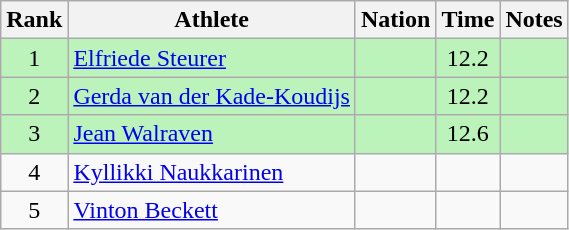<table class="wikitable sortable" style="text-align:center">
<tr>
<th>Rank</th>
<th>Athlete</th>
<th>Nation</th>
<th>Time</th>
<th>Notes</th>
</tr>
<tr bgcolor=#bbf3bb>
<td>1</td>
<td align=left><a href='#'>Elfriede Steurer</a></td>
<td align=left></td>
<td>12.2</td>
<td></td>
</tr>
<tr bgcolor=#bbf3bb>
<td>2</td>
<td align=left><a href='#'>Gerda van der Kade-Koudijs</a></td>
<td align=left></td>
<td>12.2</td>
<td></td>
</tr>
<tr bgcolor=#bbf3bb>
<td>3</td>
<td align=left><a href='#'>Jean Walraven</a></td>
<td align=left></td>
<td>12.6</td>
<td></td>
</tr>
<tr>
<td>4</td>
<td align=left><a href='#'>Kyllikki Naukkarinen</a></td>
<td align=left></td>
<td></td>
<td></td>
</tr>
<tr>
<td>5</td>
<td align=left><a href='#'>Vinton Beckett</a></td>
<td align=left></td>
<td></td>
<td></td>
</tr>
</table>
